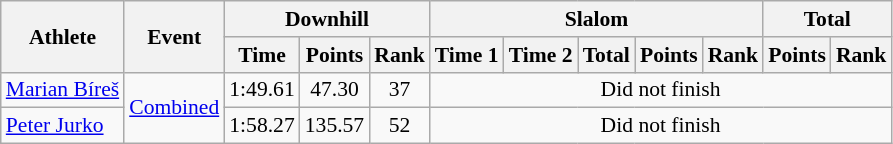<table class="wikitable" style="font-size:90%">
<tr>
<th rowspan="2">Athlete</th>
<th rowspan="2">Event</th>
<th colspan="3">Downhill</th>
<th colspan="5">Slalom</th>
<th colspan="2">Total</th>
</tr>
<tr>
<th>Time</th>
<th>Points</th>
<th>Rank</th>
<th>Time 1</th>
<th>Time 2</th>
<th>Total</th>
<th>Points</th>
<th>Rank</th>
<th>Points</th>
<th>Rank</th>
</tr>
<tr align="center">
<td align="left"><a href='#'>Marian Bíreš</a></td>
<td align="left" rowspan=2><a href='#'>Combined</a></td>
<td>1:49.61</td>
<td>47.30</td>
<td>37</td>
<td colspan=7>Did not finish</td>
</tr>
<tr align="center">
<td align="left"><a href='#'>Peter Jurko</a></td>
<td>1:58.27</td>
<td>135.57</td>
<td>52</td>
<td colspan=7>Did not finish</td>
</tr>
</table>
